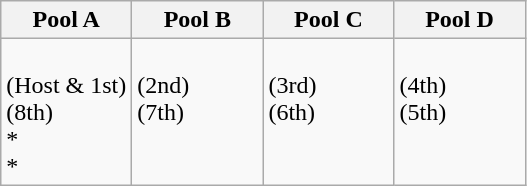<table class="wikitable">
<tr>
<th width=25%>Pool A</th>
<th width=25%>Pool B</th>
<th width=25%>Pool C</th>
<th width=25%>Pool D</th>
</tr>
<tr>
<td valign=top><br> (Host & 1st)<br>
 (8th) <br>
<s></s> *<br>
<s></s> *</td>
<td valign=top><br> (2nd)<br>
 (7th)<br>
</td>
<td valign=top><br> (3rd)<br>
 (6th)<br>
</td>
<td valign=top><br> (4th)<br>
 (5th)<br>
</td>
</tr>
</table>
